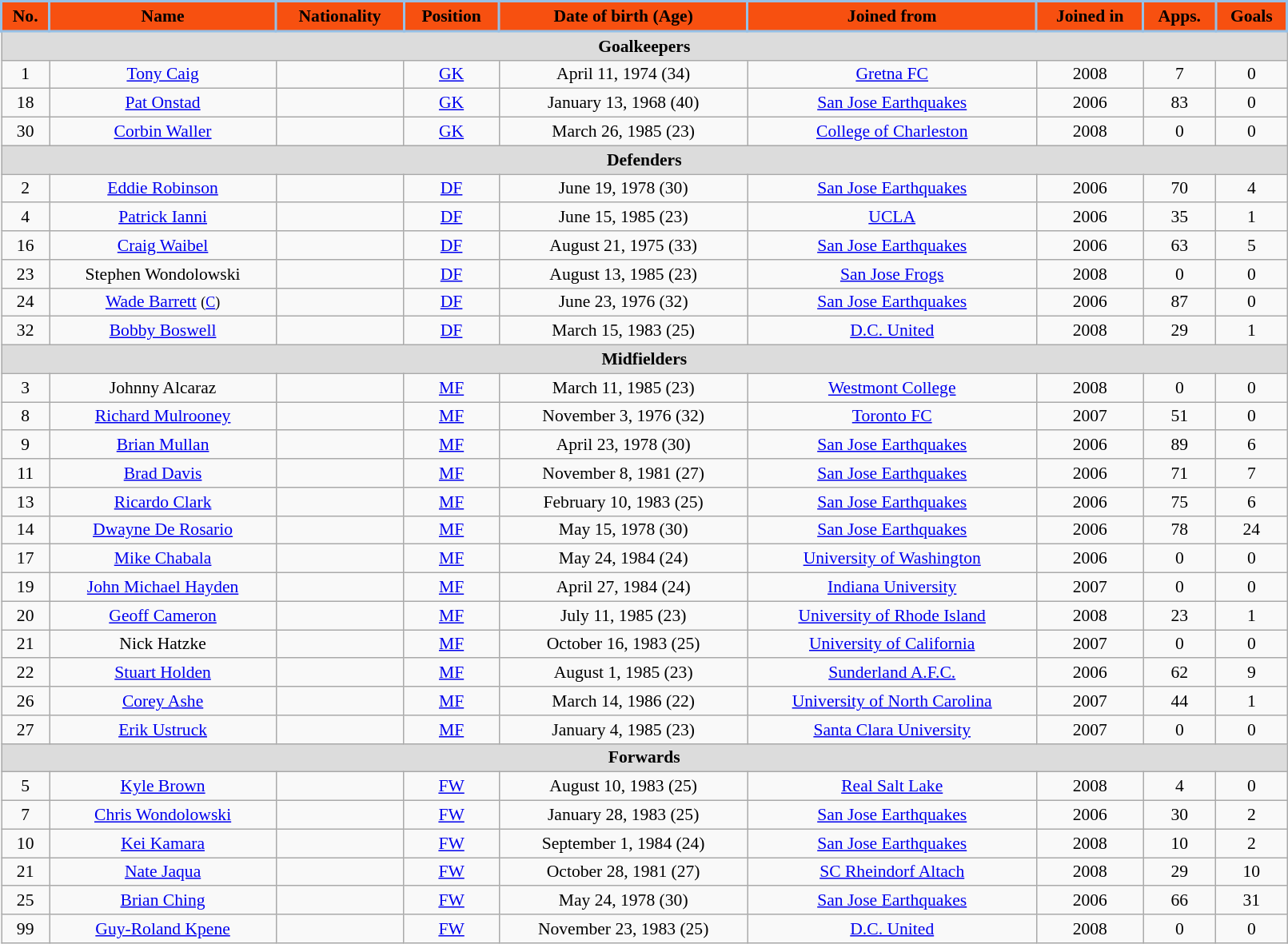<table class="wikitable" style="text-align:center; font-size:90%; width:85%;">
<tr>
<th style="background:#F75010; color:#000; text-align:center; border:2px solid #96C0E6;" scope="col">No.</th>
<th style="background:#F75010; color:#000; text-align:center; border:2px solid #96C0E6;" scope="col">Name</th>
<th style="background:#F75010; color:#000; text-align:center; border:2px solid #96C0E6;" scope="col">Nationality</th>
<th style="background:#F75010; color:#000; text-align:center; border:2px solid #96C0E6;" scope="col">Position</th>
<th style="background:#F75010; color:#000; text-align:center; border:2px solid #96C0E6;" scope="col">Date of birth (Age)</th>
<th style="background:#F75010; color:#000; text-align:center; border:2px solid #96C0E6;" scope="col">Joined from</th>
<th style="background:#F75010; color:#000; text-align:center; border:2px solid #96C0E6;" scope="col">Joined in</th>
<th style="background:#F75010; color:#000; text-align:center; border:2px solid #96C0E6;" scope="col">Apps.</th>
<th style="background:#F75010; color:#000; text-align:center; border:2px solid #96C0E6;" scope="col">Goals</th>
</tr>
<tr>
<th colspan="9" style="background:#dcdcdc; text-align:center;">Goalkeepers</th>
</tr>
<tr>
<td>1</td>
<td><a href='#'>Tony Caig</a></td>
<td></td>
<td><a href='#'>GK</a></td>
<td>April 11, 1974 (34)</td>
<td><a href='#'>Gretna FC</a></td>
<td>2008</td>
<td>7</td>
<td>0</td>
</tr>
<tr>
<td>18</td>
<td><a href='#'>Pat Onstad</a></td>
<td></td>
<td><a href='#'>GK</a></td>
<td>January 13, 1968 (40)</td>
<td><a href='#'>San Jose Earthquakes</a></td>
<td>2006</td>
<td>83</td>
<td>0</td>
</tr>
<tr>
<td>30</td>
<td><a href='#'>Corbin Waller</a></td>
<td></td>
<td><a href='#'>GK</a></td>
<td>March 26, 1985 (23)</td>
<td><a href='#'>College of Charleston</a></td>
<td>2008</td>
<td>0</td>
<td>0</td>
</tr>
<tr>
<th colspan="9" style="background:#dcdcdc; text-align:center;">Defenders</th>
</tr>
<tr>
<td>2</td>
<td><a href='#'>Eddie Robinson</a></td>
<td></td>
<td><a href='#'>DF</a></td>
<td>June 19, 1978 (30)</td>
<td><a href='#'>San Jose Earthquakes</a></td>
<td>2006</td>
<td>70</td>
<td>4</td>
</tr>
<tr>
<td>4</td>
<td><a href='#'>Patrick Ianni</a></td>
<td></td>
<td><a href='#'>DF</a></td>
<td>June 15, 1985 (23)</td>
<td><a href='#'>UCLA</a></td>
<td>2006</td>
<td>35</td>
<td>1</td>
</tr>
<tr>
<td>16</td>
<td><a href='#'>Craig Waibel</a></td>
<td></td>
<td><a href='#'>DF</a></td>
<td>August 21, 1975 (33)</td>
<td><a href='#'>San Jose Earthquakes</a></td>
<td>2006</td>
<td>63</td>
<td>5</td>
</tr>
<tr>
<td>23</td>
<td>Stephen Wondolowski</td>
<td></td>
<td><a href='#'>DF</a></td>
<td>August 13, 1985 (23)</td>
<td><a href='#'>San Jose Frogs</a></td>
<td>2008</td>
<td>0</td>
<td>0</td>
</tr>
<tr>
<td>24</td>
<td><a href='#'>Wade Barrett</a> <small>(<a href='#'>C</a>)</small></td>
<td></td>
<td><a href='#'>DF</a></td>
<td>June 23, 1976 (32)</td>
<td><a href='#'>San Jose Earthquakes</a></td>
<td>2006</td>
<td>87</td>
<td>0</td>
</tr>
<tr>
<td>32</td>
<td><a href='#'>Bobby Boswell</a></td>
<td></td>
<td><a href='#'>DF</a></td>
<td>March 15, 1983 (25)</td>
<td><a href='#'>D.C. United</a></td>
<td>2008</td>
<td>29</td>
<td>1</td>
</tr>
<tr>
<th colspan="9" style="background:#dcdcdc; text-align:center;">Midfielders</th>
</tr>
<tr>
<td>3</td>
<td>Johnny Alcaraz</td>
<td></td>
<td><a href='#'>MF</a></td>
<td>March 11, 1985 (23)</td>
<td><a href='#'>Westmont College</a></td>
<td>2008</td>
<td>0</td>
<td>0</td>
</tr>
<tr>
<td>8</td>
<td><a href='#'>Richard Mulrooney</a></td>
<td></td>
<td><a href='#'>MF</a></td>
<td>November 3, 1976 (32)</td>
<td><a href='#'>Toronto FC</a></td>
<td>2007</td>
<td>51</td>
<td>0</td>
</tr>
<tr>
<td>9</td>
<td><a href='#'>Brian Mullan</a></td>
<td></td>
<td><a href='#'>MF</a></td>
<td>April 23, 1978 (30)</td>
<td><a href='#'>San Jose Earthquakes</a></td>
<td>2006</td>
<td>89</td>
<td>6</td>
</tr>
<tr>
<td>11</td>
<td><a href='#'>Brad Davis</a></td>
<td></td>
<td><a href='#'>MF</a></td>
<td>November 8, 1981 (27)</td>
<td><a href='#'>San Jose Earthquakes</a></td>
<td>2006</td>
<td>71</td>
<td>7</td>
</tr>
<tr>
<td>13</td>
<td><a href='#'>Ricardo Clark</a></td>
<td></td>
<td><a href='#'>MF</a></td>
<td>February 10, 1983 (25)</td>
<td><a href='#'>San Jose Earthquakes</a></td>
<td>2006</td>
<td>75</td>
<td>6</td>
</tr>
<tr>
<td>14</td>
<td><a href='#'>Dwayne De Rosario</a></td>
<td></td>
<td><a href='#'>MF</a></td>
<td>May 15, 1978 (30)</td>
<td><a href='#'>San Jose Earthquakes</a></td>
<td>2006</td>
<td>78</td>
<td>24</td>
</tr>
<tr>
<td>17</td>
<td><a href='#'>Mike Chabala</a></td>
<td></td>
<td><a href='#'>MF</a></td>
<td>May 24, 1984 (24)</td>
<td><a href='#'>University of Washington</a></td>
<td>2006</td>
<td>0</td>
<td>0</td>
</tr>
<tr>
<td>19</td>
<td><a href='#'>John Michael Hayden</a></td>
<td></td>
<td><a href='#'>MF</a></td>
<td>April 27, 1984 (24)</td>
<td><a href='#'>Indiana University</a></td>
<td>2007</td>
<td>0</td>
<td>0</td>
</tr>
<tr>
<td>20</td>
<td><a href='#'>Geoff Cameron</a></td>
<td></td>
<td><a href='#'>MF</a></td>
<td>July 11, 1985 (23)</td>
<td><a href='#'>University of Rhode Island</a></td>
<td>2008</td>
<td>23</td>
<td>1</td>
</tr>
<tr>
<td>21</td>
<td>Nick Hatzke</td>
<td></td>
<td><a href='#'>MF</a></td>
<td>October 16, 1983 (25)</td>
<td><a href='#'>University of California</a></td>
<td>2007</td>
<td>0</td>
<td>0</td>
</tr>
<tr>
<td>22</td>
<td><a href='#'>Stuart Holden</a></td>
<td></td>
<td><a href='#'>MF</a></td>
<td>August 1, 1985 (23)</td>
<td><a href='#'>Sunderland A.F.C.</a></td>
<td>2006</td>
<td>62</td>
<td>9</td>
</tr>
<tr>
<td>26</td>
<td><a href='#'>Corey Ashe</a></td>
<td></td>
<td><a href='#'>MF</a></td>
<td>March 14, 1986 (22)</td>
<td><a href='#'>University of North Carolina</a></td>
<td>2007</td>
<td>44</td>
<td>1</td>
</tr>
<tr>
<td>27</td>
<td><a href='#'>Erik Ustruck</a></td>
<td></td>
<td><a href='#'>MF</a></td>
<td>January 4, 1985 (23)</td>
<td><a href='#'>Santa Clara University</a></td>
<td>2007</td>
<td>0</td>
<td>0</td>
</tr>
<tr>
<th colspan="9" style="background:#dcdcdc; text-align:center;">Forwards</th>
</tr>
<tr>
<td>5</td>
<td><a href='#'>Kyle Brown</a></td>
<td></td>
<td><a href='#'>FW</a></td>
<td>August 10, 1983 (25)</td>
<td><a href='#'>Real Salt Lake</a></td>
<td>2008</td>
<td>4</td>
<td>0</td>
</tr>
<tr>
<td>7</td>
<td><a href='#'>Chris Wondolowski</a></td>
<td></td>
<td><a href='#'>FW</a></td>
<td>January 28, 1983 (25)</td>
<td><a href='#'>San Jose Earthquakes</a></td>
<td>2006</td>
<td>30</td>
<td>2</td>
</tr>
<tr>
<td>10</td>
<td><a href='#'>Kei Kamara</a></td>
<td></td>
<td><a href='#'>FW</a></td>
<td>September 1, 1984 (24)</td>
<td><a href='#'>San Jose Earthquakes</a></td>
<td>2008</td>
<td>10</td>
<td>2</td>
</tr>
<tr>
<td>21</td>
<td><a href='#'>Nate Jaqua</a></td>
<td></td>
<td><a href='#'>FW</a></td>
<td>October 28, 1981 (27)</td>
<td><a href='#'>SC Rheindorf Altach</a></td>
<td>2008</td>
<td>29</td>
<td>10</td>
</tr>
<tr>
<td>25</td>
<td><a href='#'>Brian Ching</a></td>
<td></td>
<td><a href='#'>FW</a></td>
<td>May 24, 1978 (30)</td>
<td><a href='#'>San Jose Earthquakes</a></td>
<td>2006</td>
<td>66</td>
<td>31</td>
</tr>
<tr>
<td>99</td>
<td><a href='#'>Guy-Roland Kpene</a></td>
<td></td>
<td><a href='#'>FW</a></td>
<td>November 23, 1983 (25)</td>
<td><a href='#'>D.C. United</a></td>
<td>2008</td>
<td>0</td>
<td>0</td>
</tr>
</table>
